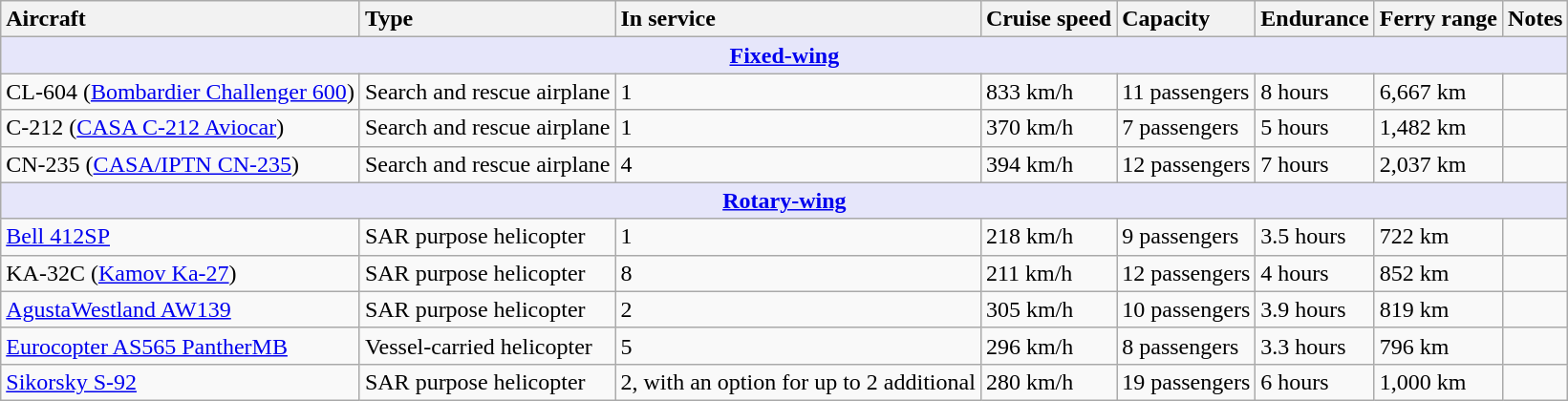<table class="wikitable">
<tr>
<th style="text-align:left;">Aircraft</th>
<th style="text-align:left;">Type</th>
<th style="text-align:left;">In service</th>
<th style="text-align:left;">Cruise speed</th>
<th style="text-align:left;">Capacity</th>
<th style="text-align:left;">Endurance</th>
<th style="text-align:left;">Ferry range</th>
<th style="text-align:left;">Notes</th>
</tr>
<tr>
<th style="align: center; background: lavender;" colspan="8"><strong><a href='#'>Fixed-wing</a></strong></th>
</tr>
<tr>
<td>CL-604 (<a href='#'>Bombardier Challenger 600</a>)</td>
<td>Search and rescue airplane</td>
<td>1</td>
<td>833 km/h</td>
<td>11 passengers</td>
<td>8 hours</td>
<td>6,667 km</td>
<td></td>
</tr>
<tr>
<td>C-212 (<a href='#'>CASA C-212 Aviocar</a>)</td>
<td>Search and rescue airplane</td>
<td>1</td>
<td>370 km/h</td>
<td>7 passengers</td>
<td>5 hours</td>
<td>1,482 km</td>
<td></td>
</tr>
<tr>
<td>CN-235 (<a href='#'>CASA/IPTN CN-235</a>)</td>
<td>Search and rescue airplane</td>
<td>4</td>
<td>394 km/h</td>
<td>12 passengers</td>
<td>7 hours</td>
<td>2,037 km</td>
<td></td>
</tr>
<tr>
<th style="align: center; background: lavender;" colspan="8"><strong><a href='#'>Rotary-wing</a></strong></th>
</tr>
<tr>
<td><a href='#'>Bell 412SP</a></td>
<td>SAR purpose helicopter</td>
<td>1</td>
<td>218 km/h</td>
<td>9 passengers</td>
<td>3.5 hours</td>
<td>722 km</td>
<td></td>
</tr>
<tr>
<td>KA-32C (<a href='#'>Kamov Ka-27</a>)</td>
<td>SAR purpose helicopter</td>
<td>8</td>
<td>211 km/h</td>
<td>12 passengers</td>
<td>4 hours</td>
<td>852 km</td>
<td></td>
</tr>
<tr>
<td><a href='#'>AgustaWestland AW139</a></td>
<td>SAR purpose helicopter</td>
<td>2</td>
<td>305 km/h</td>
<td>10 passengers</td>
<td>3.9 hours</td>
<td>819 km</td>
<td></td>
</tr>
<tr>
<td><a href='#'>Eurocopter AS565 PantherMB</a></td>
<td>Vessel-carried helicopter</td>
<td>5</td>
<td>296 km/h</td>
<td>8 passengers</td>
<td>3.3 hours</td>
<td>796 km</td>
<td></td>
</tr>
<tr>
<td><a href='#'>Sikorsky S-92</a></td>
<td>SAR purpose helicopter</td>
<td>2, with an option for up to 2 additional</td>
<td>280 km/h</td>
<td>19 passengers</td>
<td>6 hours</td>
<td>1,000 km</td>
<td></td>
</tr>
</table>
